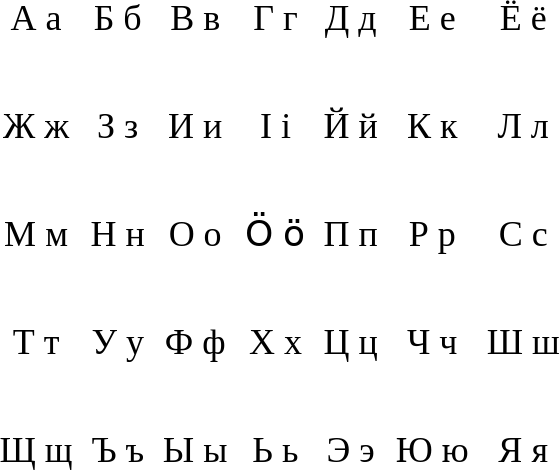<table class=standard cellpadding=5 style="font-size: 1.5em; line-height: 2.5em; text-align: center;">
<tr>
<td style=«width:3em;»>А а</td>
<td style=«width:3em;»>Б б</td>
<td style=«width:3em;»>В в</td>
<td style=«width:3em;»>Г г</td>
<td style=«width:3em;»>Д д</td>
<td style=«width:3em;»>Е е</td>
<td style=«width:3em;»>Ё ё</td>
</tr>
<tr>
<td style=«width:3em;»>Ж ж</td>
<td style=«width:3em;»>З з</td>
<td style=«width:3em;»>И и</td>
<td style=«width:3em;»>І і</td>
<td style=«width:3em;»>Й й</td>
<td style=«width:3em;»>К к</td>
<td style=«width:3em;»>Л л</td>
</tr>
<tr>
<td style=«width:3em;»>М м</td>
<td style=«width:3em;»>Н н</td>
<td style=«width:3em;»>О о</td>
<td style=«width:3em;»>Ӧ ӧ</td>
<td style=«width:3em;»>П п</td>
<td style=«width:3em;»>Р р</td>
<td style=«width:3em;»>С с</td>
</tr>
<tr>
<td style=«width:3em;»>Т т</td>
<td style=«width:3em;»>У у</td>
<td style=«width:3em;»>Ф ф</td>
<td style=«width:3em;»>Х х</td>
<td style=«width:3em;»>Ц ц</td>
<td style=«width:3em;»>Ч ч</td>
<td style=«width:3em;»>Ш ш</td>
</tr>
<tr>
<td style=«width:3em;»>Щ щ</td>
<td style=«width:3em;»>Ъ ъ</td>
<td style=«width:3em;»>Ы ы</td>
<td style=«width:3em;»>Ь ь</td>
<td style=«width:3em;»>Э э</td>
<td style=«width:3em;»>Ю ю</td>
<td style=«width:3em;»>Я я</td>
</tr>
</table>
